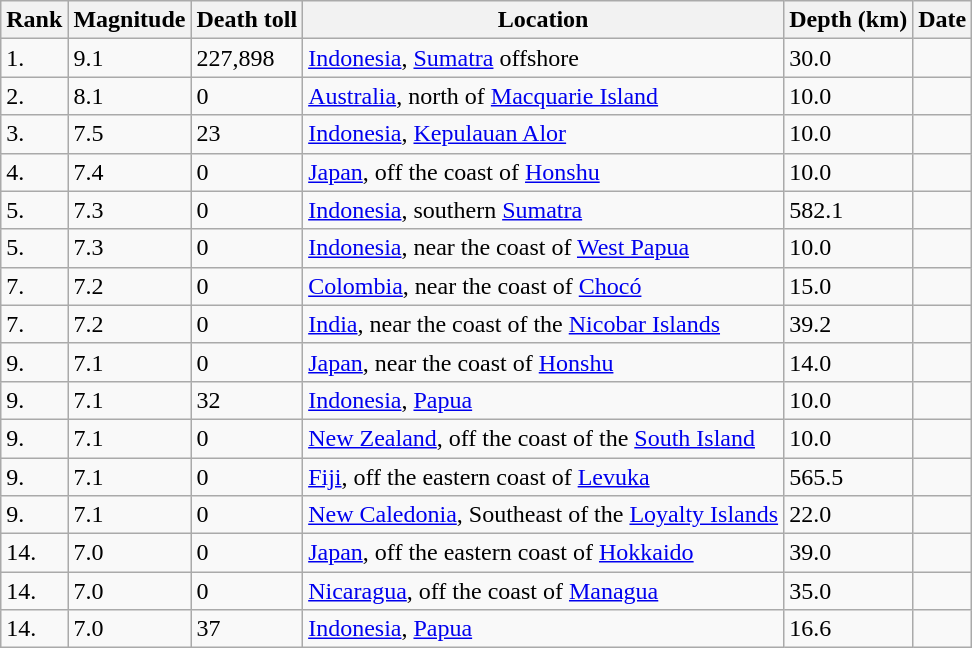<table class="wikitable sortable" style="font-size:100%;">
<tr>
<th>Rank</th>
<th>Magnitude</th>
<th>Death toll</th>
<th>Location</th>
<th>Depth (km)</th>
<th>Date</th>
</tr>
<tr>
<td>1.</td>
<td>9.1</td>
<td>227,898</td>
<td> <a href='#'>Indonesia</a>, <a href='#'>Sumatra</a> offshore</td>
<td>30.0</td>
<td></td>
</tr>
<tr>
<td>2.</td>
<td>8.1</td>
<td>0</td>
<td> <a href='#'>Australia</a>, north of <a href='#'>Macquarie Island</a></td>
<td>10.0</td>
<td></td>
</tr>
<tr>
<td>3.</td>
<td>7.5</td>
<td>23</td>
<td> <a href='#'>Indonesia</a>, <a href='#'>Kepulauan Alor</a></td>
<td>10.0</td>
<td></td>
</tr>
<tr>
<td>4.</td>
<td>7.4</td>
<td>0</td>
<td> <a href='#'>Japan</a>, off the coast of <a href='#'>Honshu</a></td>
<td>10.0</td>
<td></td>
</tr>
<tr>
<td>5.</td>
<td>7.3</td>
<td>0</td>
<td> <a href='#'>Indonesia</a>, southern <a href='#'>Sumatra</a></td>
<td>582.1</td>
<td></td>
</tr>
<tr>
<td>5.</td>
<td>7.3</td>
<td>0</td>
<td> <a href='#'>Indonesia</a>, near the coast of <a href='#'>West Papua</a></td>
<td>10.0</td>
<td></td>
</tr>
<tr>
<td>7.</td>
<td>7.2</td>
<td>0</td>
<td> <a href='#'>Colombia</a>, near the coast of <a href='#'>Chocó</a></td>
<td>15.0</td>
<td></td>
</tr>
<tr>
<td>7.</td>
<td>7.2</td>
<td>0</td>
<td> <a href='#'>India</a>, near the coast of the <a href='#'>Nicobar Islands</a></td>
<td>39.2</td>
<td></td>
</tr>
<tr>
<td>9.</td>
<td>7.1</td>
<td>0</td>
<td> <a href='#'>Japan</a>, near the coast of <a href='#'>Honshu</a></td>
<td>14.0</td>
<td></td>
</tr>
<tr>
<td>9.</td>
<td>7.1</td>
<td>32</td>
<td> <a href='#'>Indonesia</a>, <a href='#'>Papua</a></td>
<td>10.0</td>
<td></td>
</tr>
<tr>
<td>9.</td>
<td>7.1</td>
<td>0</td>
<td> <a href='#'>New Zealand</a>, off the coast of the <a href='#'>South Island</a></td>
<td>10.0</td>
<td></td>
</tr>
<tr>
<td>9.</td>
<td>7.1</td>
<td>0</td>
<td> <a href='#'>Fiji</a>, off the eastern coast of <a href='#'>Levuka</a></td>
<td>565.5</td>
<td></td>
</tr>
<tr>
<td>9.</td>
<td>7.1</td>
<td>0</td>
<td> <a href='#'>New Caledonia</a>, Southeast of the <a href='#'>Loyalty Islands</a></td>
<td>22.0</td>
<td></td>
</tr>
<tr>
<td>14.</td>
<td>7.0</td>
<td>0</td>
<td> <a href='#'>Japan</a>, off the eastern coast of <a href='#'>Hokkaido</a></td>
<td>39.0</td>
<td></td>
</tr>
<tr>
<td>14.</td>
<td>7.0</td>
<td>0</td>
<td> <a href='#'>Nicaragua</a>, off the coast of <a href='#'>Managua</a></td>
<td>35.0</td>
<td></td>
</tr>
<tr>
<td>14.</td>
<td>7.0</td>
<td>37</td>
<td> <a href='#'>Indonesia</a>, <a href='#'>Papua</a></td>
<td>16.6</td>
<td></td>
</tr>
</table>
